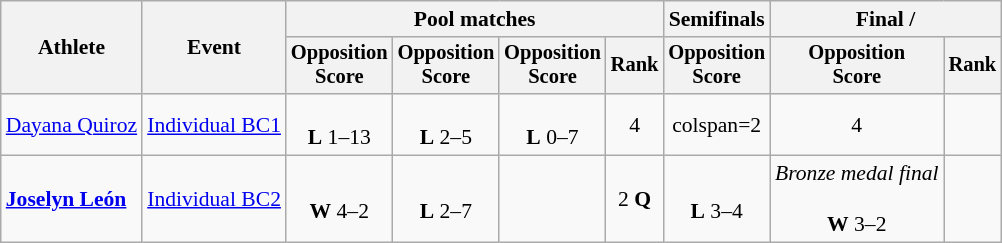<table class=wikitable style="font-size:90%">
<tr>
<th rowspan="2">Athlete</th>
<th rowspan="2">Event</th>
<th colspan="4">Pool matches</th>
<th>Semifinals</th>
<th colspan=2>Final / </th>
</tr>
<tr style="font-size:95%">
<th>Opposition<br>Score</th>
<th>Opposition<br>Score</th>
<th>Opposition<br>Score</th>
<th>Rank</th>
<th>Opposition<br>Score</th>
<th>Opposition<br>Score</th>
<th>Rank</th>
</tr>
<tr align=center>
<td align=left><a href='#'>Dayana Quiroz</a></td>
<td align=left><a href='#'>Individual BC1</a></td>
<td><br><strong>L</strong> 1–13</td>
<td><br><strong>L</strong> 2–5</td>
<td><br><strong>L</strong> 0–7</td>
<td>4</td>
<td>colspan=2 </td>
<td>4</td>
</tr>
<tr align=center>
<td align=left><strong><a href='#'>Joselyn León</a></strong></td>
<td align=left><a href='#'>Individual BC2</a></td>
<td><br><strong>W</strong> 4–2</td>
<td><br><strong>L</strong> 2–7</td>
<td></td>
<td>2 <strong>Q</strong></td>
<td><br><strong>L</strong> 3–4</td>
<td><em>Bronze medal final</em><br><br><strong>W</strong> 3–2</td>
<td></td>
</tr>
</table>
